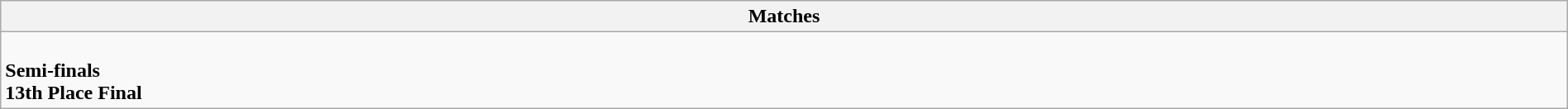<table class="wikitable collapsible collapsed" style="width:100%;">
<tr>
<th>Matches</th>
</tr>
<tr>
<td><br><strong>Semi-finals</strong>

<br><strong>13th Place Final</strong>
</td>
</tr>
</table>
